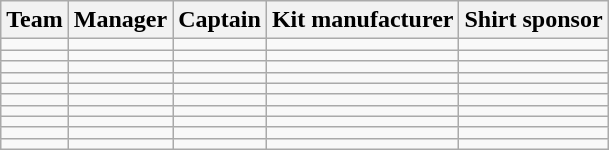<table class="wikitable sortable" style="text-align: left;">
<tr>
<th>Team</th>
<th>Manager</th>
<th>Captain</th>
<th>Kit manufacturer</th>
<th>Shirt sponsor</th>
</tr>
<tr>
<td></td>
<td></td>
<td></td>
<td></td>
<td></td>
</tr>
<tr>
<td></td>
<td></td>
<td></td>
<td></td>
<td></td>
</tr>
<tr>
<td></td>
<td></td>
<td></td>
<td></td>
<td></td>
</tr>
<tr>
<td></td>
<td></td>
<td></td>
<td></td>
<td></td>
</tr>
<tr>
<td></td>
<td></td>
<td></td>
<td></td>
<td></td>
</tr>
<tr>
<td></td>
<td></td>
<td></td>
<td></td>
<td></td>
</tr>
<tr>
<td></td>
<td></td>
<td></td>
<td></td>
<td></td>
</tr>
<tr>
<td></td>
<td></td>
<td></td>
<td></td>
<td></td>
</tr>
<tr>
<td></td>
<td></td>
<td></td>
<td></td>
<td></td>
</tr>
<tr>
<td></td>
<td></td>
<td></td>
<td></td>
<td></td>
</tr>
</table>
